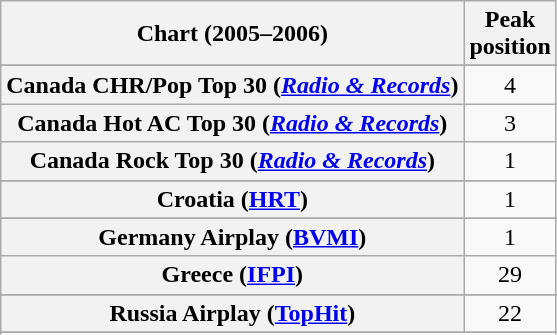<table class="wikitable sortable plainrowheaders" style="text-align:center">
<tr>
<th scope="col">Chart (2005–2006)</th>
<th scope="col">Peak<br>position</th>
</tr>
<tr>
</tr>
<tr>
</tr>
<tr>
</tr>
<tr>
</tr>
<tr>
<th scope="row">Canada CHR/Pop Top 30 (<em><a href='#'>Radio & Records</a></em>)</th>
<td>4</td>
</tr>
<tr>
<th scope="row">Canada Hot AC Top 30 (<em><a href='#'>Radio & Records</a></em>)</th>
<td>3</td>
</tr>
<tr>
<th scope="row">Canada Rock Top 30 (<em><a href='#'>Radio & Records</a></em>)</th>
<td>1</td>
</tr>
<tr>
</tr>
<tr>
<th scope="row">Croatia (<a href='#'>HRT</a>)</th>
<td>1</td>
</tr>
<tr>
</tr>
<tr>
</tr>
<tr>
<th scope="row">Germany Airplay (<a href='#'>BVMI</a>)</th>
<td>1</td>
</tr>
<tr>
<th scope="row">Greece (<a href='#'>IFPI</a>)</th>
<td>29</td>
</tr>
<tr>
</tr>
<tr>
</tr>
<tr>
</tr>
<tr>
</tr>
<tr>
</tr>
<tr>
</tr>
<tr>
<th scope="row">Russia Airplay (<a href='#'>TopHit</a>)</th>
<td>22</td>
</tr>
<tr>
</tr>
<tr>
</tr>
<tr>
</tr>
<tr>
</tr>
<tr>
</tr>
<tr>
</tr>
<tr>
</tr>
<tr>
</tr>
<tr>
</tr>
<tr>
</tr>
<tr>
</tr>
<tr>
</tr>
</table>
